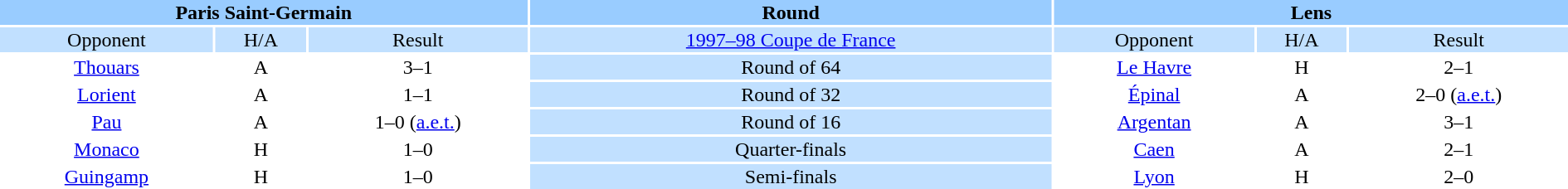<table width="100%" style="text-align:center">
<tr valign=top bgcolor=#99ccff>
<th colspan=3 style="width:1*">Paris Saint-Germain</th>
<th><strong>Round</strong></th>
<th colspan=3 style="width:1*">Lens</th>
</tr>
<tr valign=top bgcolor=#c1e0ff>
<td>Opponent</td>
<td>H/A</td>
<td>Result</td>
<td bgcolor=#c1e0ff><a href='#'>1997–98 Coupe de France</a></td>
<td>Opponent</td>
<td>H/A</td>
<td>Result</td>
</tr>
<tr>
<td><a href='#'>Thouars</a></td>
<td>A</td>
<td>3–1</td>
<td bgcolor=#c1e0ff>Round of 64</td>
<td><a href='#'>Le Havre</a></td>
<td>H</td>
<td>2–1</td>
</tr>
<tr>
<td><a href='#'>Lorient</a></td>
<td>A</td>
<td>1–1</td>
<td bgcolor=#c1e0ff>Round of 32</td>
<td><a href='#'>Épinal</a></td>
<td>A</td>
<td>2–0 (<a href='#'>a.e.t.</a>)</td>
</tr>
<tr>
<td><a href='#'>Pau</a></td>
<td>A</td>
<td>1–0 (<a href='#'>a.e.t.</a>)</td>
<td bgcolor=#c1e0ff>Round of 16</td>
<td><a href='#'>Argentan</a></td>
<td>A</td>
<td>3–1</td>
</tr>
<tr>
<td><a href='#'>Monaco</a></td>
<td>H</td>
<td>1–0</td>
<td bgcolor=#c1e0ff>Quarter-finals</td>
<td><a href='#'>Caen</a></td>
<td>A</td>
<td>2–1</td>
</tr>
<tr>
<td><a href='#'>Guingamp</a></td>
<td>H</td>
<td>1–0</td>
<td bgcolor=#c1e0ff>Semi-finals</td>
<td><a href='#'>Lyon</a></td>
<td>H</td>
<td>2–0</td>
</tr>
</table>
